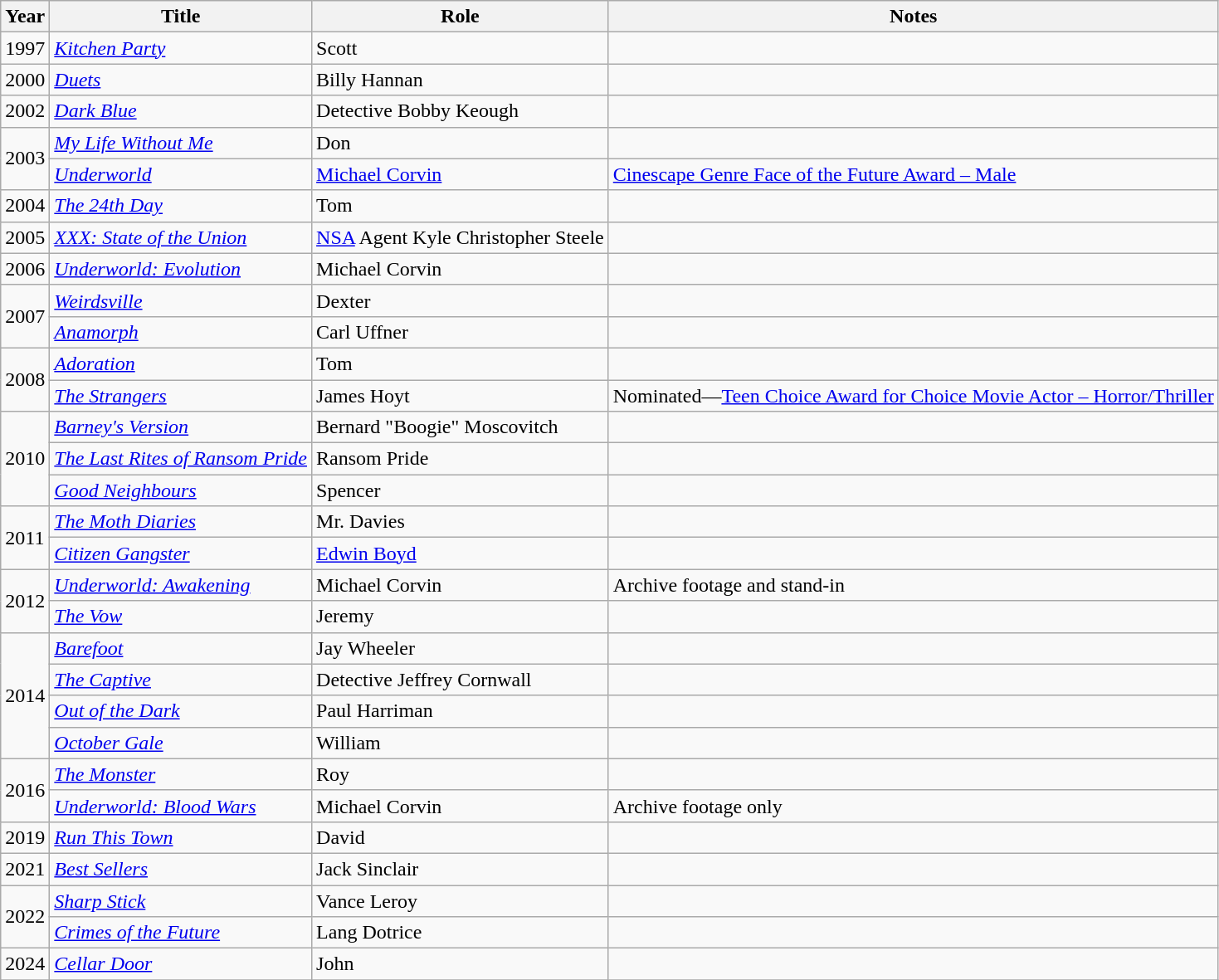<table class="wikitable sortable">
<tr>
<th>Year</th>
<th>Title</th>
<th>Role</th>
<th class="unsortable">Notes</th>
</tr>
<tr>
<td>1997</td>
<td><em><a href='#'>Kitchen Party</a></em></td>
<td>Scott</td>
<td></td>
</tr>
<tr>
<td>2000</td>
<td><em><a href='#'>Duets</a></em></td>
<td>Billy Hannan</td>
<td></td>
</tr>
<tr>
<td>2002</td>
<td><em><a href='#'>Dark Blue</a></em></td>
<td>Detective Bobby Keough</td>
<td></td>
</tr>
<tr>
<td rowspan="2">2003</td>
<td><em><a href='#'>My Life Without Me</a></em></td>
<td>Don</td>
<td></td>
</tr>
<tr>
<td><em><a href='#'>Underworld</a></em></td>
<td><a href='#'>Michael Corvin</a></td>
<td><a href='#'>Cinescape Genre Face of the Future Award – Male</a></td>
</tr>
<tr>
<td>2004</td>
<td data-sort-value="24th Day, The"><em><a href='#'>The 24th Day</a></em></td>
<td>Tom</td>
<td></td>
</tr>
<tr>
<td>2005</td>
<td><em><a href='#'>XXX: State of the Union</a></em></td>
<td><a href='#'>NSA</a> Agent Kyle Christopher Steele</td>
<td></td>
</tr>
<tr>
<td>2006</td>
<td><em><a href='#'>Underworld: Evolution</a></em></td>
<td>Michael Corvin</td>
<td></td>
</tr>
<tr>
<td rowspan="2">2007</td>
<td><em><a href='#'>Weirdsville</a></em></td>
<td>Dexter</td>
<td></td>
</tr>
<tr>
<td><em><a href='#'>Anamorph</a></em></td>
<td>Carl Uffner</td>
<td></td>
</tr>
<tr>
<td rowspan="2">2008</td>
<td><em><a href='#'>Adoration</a></em></td>
<td>Tom</td>
<td></td>
</tr>
<tr>
<td data-sort-value="Strangers, The"><em><a href='#'>The Strangers</a></em></td>
<td>James Hoyt</td>
<td>Nominated—<a href='#'>Teen Choice Award for Choice Movie Actor – Horror/Thriller</a></td>
</tr>
<tr>
<td rowspan="3">2010</td>
<td><em><a href='#'>Barney's Version</a></em></td>
<td>Bernard "Boogie" Moscovitch</td>
<td></td>
</tr>
<tr>
<td data-sort-value="Last Rites of Ransom Pride, The"><em><a href='#'>The Last Rites of Ransom Pride</a></em></td>
<td>Ransom Pride</td>
<td></td>
</tr>
<tr>
<td><em><a href='#'>Good Neighbours</a></em></td>
<td>Spencer</td>
<td></td>
</tr>
<tr>
<td rowspan="2">2011</td>
<td data-sort-value="Moth Diaries, The"><em><a href='#'>The Moth Diaries</a></em></td>
<td>Mr. Davies</td>
<td></td>
</tr>
<tr>
<td><em><a href='#'>Citizen Gangster</a></em></td>
<td><a href='#'>Edwin Boyd</a></td>
<td></td>
</tr>
<tr>
<td rowspan="2">2012</td>
<td><em><a href='#'>Underworld: Awakening</a></em></td>
<td>Michael Corvin</td>
<td>Archive footage and stand-in</td>
</tr>
<tr>
<td data-sort-value="Vow, The"><em><a href='#'>The Vow</a></em></td>
<td>Jeremy</td>
<td></td>
</tr>
<tr>
<td rowspan="4">2014</td>
<td><em><a href='#'>Barefoot</a></em></td>
<td>Jay Wheeler</td>
<td></td>
</tr>
<tr>
<td data-sort-value="Captive, The"><em><a href='#'>The Captive</a></em></td>
<td>Detective Jeffrey Cornwall</td>
<td></td>
</tr>
<tr>
<td><em><a href='#'>Out of the Dark</a></em></td>
<td>Paul Harriman</td>
<td></td>
</tr>
<tr>
<td><em><a href='#'>October Gale</a></em></td>
<td>William</td>
<td></td>
</tr>
<tr>
<td rowspan="2">2016</td>
<td data-sort-value="Monster, The"><em><a href='#'>The Monster</a></em></td>
<td>Roy</td>
<td></td>
</tr>
<tr>
<td><em><a href='#'>Underworld: Blood Wars</a></em></td>
<td>Michael Corvin</td>
<td>Archive footage only</td>
</tr>
<tr>
<td>2019</td>
<td><em><a href='#'>Run This Town</a></em></td>
<td>David</td>
<td></td>
</tr>
<tr>
<td>2021</td>
<td><em><a href='#'>Best Sellers</a></em></td>
<td>Jack Sinclair</td>
<td></td>
</tr>
<tr>
<td rowspan="2">2022</td>
<td><em><a href='#'>Sharp Stick</a></em></td>
<td>Vance Leroy</td>
<td></td>
</tr>
<tr>
<td><em><a href='#'>Crimes of the Future</a></em></td>
<td>Lang Dotrice</td>
<td></td>
</tr>
<tr>
<td>2024</td>
<td><em><a href='#'>Cellar Door</a></em></td>
<td>John</td>
<td></td>
</tr>
<tr>
</tr>
</table>
